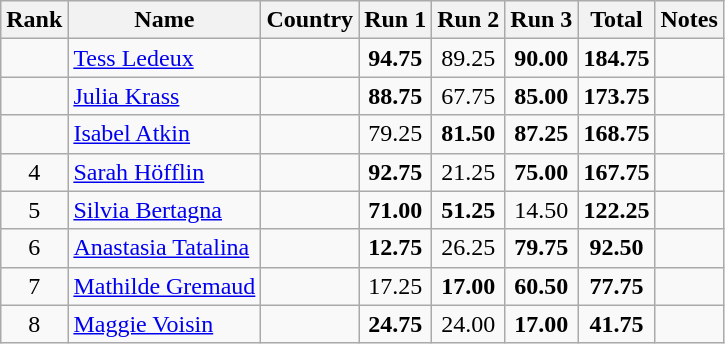<table class="wikitable sortable" style="text-align:center">
<tr>
<th>Rank</th>
<th>Name</th>
<th>Country</th>
<th>Run 1</th>
<th>Run 2</th>
<th>Run 3</th>
<th>Total</th>
<th>Notes</th>
</tr>
<tr>
<td></td>
<td align=left><a href='#'>Tess Ledeux</a></td>
<td align=left></td>
<td><strong>94.75</strong></td>
<td>89.25</td>
<td><strong>90.00</strong></td>
<td><strong>184.75</strong></td>
<td></td>
</tr>
<tr>
<td></td>
<td align=left><a href='#'>Julia Krass</a></td>
<td align=left></td>
<td><strong>88.75</strong></td>
<td>67.75</td>
<td><strong>85.00</strong></td>
<td><strong>173.75</strong></td>
<td></td>
</tr>
<tr>
<td></td>
<td align=left><a href='#'>Isabel Atkin</a></td>
<td align=left></td>
<td>79.25</td>
<td><strong>81.50</strong></td>
<td><strong>87.25</strong></td>
<td><strong>168.75</strong></td>
<td></td>
</tr>
<tr>
<td>4</td>
<td align=left><a href='#'>Sarah Höfflin</a></td>
<td align=left></td>
<td><strong>92.75</strong></td>
<td>21.25</td>
<td><strong>75.00</strong></td>
<td><strong>167.75</strong></td>
<td></td>
</tr>
<tr>
<td>5</td>
<td align=left><a href='#'>Silvia Bertagna</a></td>
<td align=left></td>
<td><strong>71.00</strong></td>
<td><strong>51.25</strong></td>
<td>14.50</td>
<td><strong>122.25</strong></td>
<td></td>
</tr>
<tr>
<td>6</td>
<td align=left><a href='#'>Anastasia Tatalina</a></td>
<td align=left></td>
<td><strong>12.75</strong></td>
<td>26.25</td>
<td><strong>79.75</strong></td>
<td><strong>92.50</strong></td>
<td></td>
</tr>
<tr>
<td>7</td>
<td align=left><a href='#'>Mathilde Gremaud</a></td>
<td align=left></td>
<td>17.25</td>
<td><strong>17.00</strong></td>
<td><strong>60.50</strong></td>
<td><strong>77.75</strong></td>
<td></td>
</tr>
<tr>
<td>8</td>
<td align=left><a href='#'>Maggie Voisin</a></td>
<td align=left></td>
<td><strong>24.75</strong></td>
<td>24.00</td>
<td><strong>17.00</strong></td>
<td><strong>41.75</strong></td>
<td></td>
</tr>
</table>
